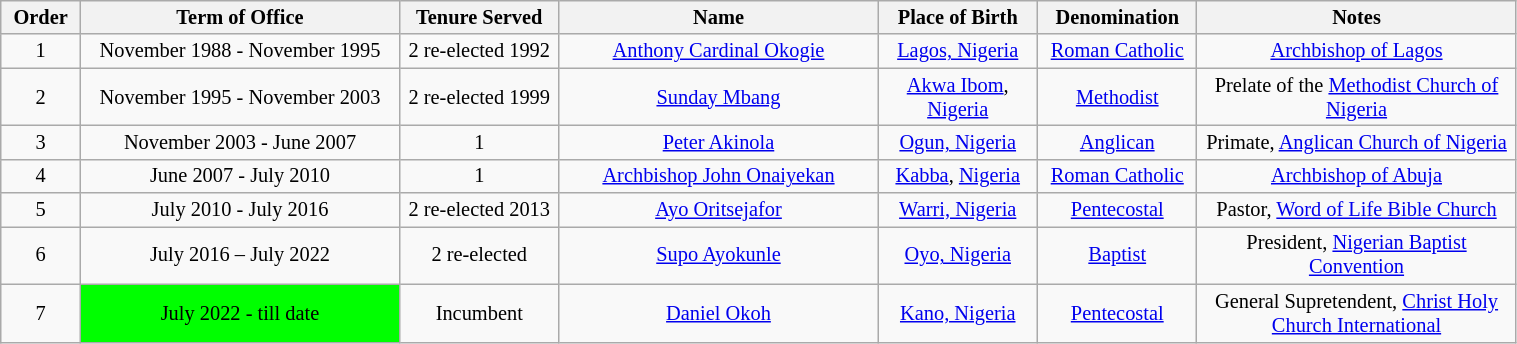<table class="wikitable" style=" text-align:center; font-size:85%;" width="80%">
<tr>
<th scope="col" width=5%>Order</th>
<th scope="col" width=20%>Term of Office</th>
<th scope="col" width=10%>Tenure Served</th>
<th scope="col" width=20%>Name</th>
<th scope="col" width=10%>Place of Birth</th>
<th scope="col" width=10%>Denomination</th>
<th scope="col" width=20%>Notes</th>
</tr>
<tr>
<td>1</td>
<td>November 1988 - November 1995</td>
<td>2 re-elected 1992</td>
<td><a href='#'>Anthony Cardinal Okogie</a></td>
<td><a href='#'>Lagos, Nigeria</a></td>
<td><a href='#'>Roman Catholic</a></td>
<td><a href='#'>Archbishop of Lagos</a></td>
</tr>
<tr>
<td>2</td>
<td>November 1995 - November 2003</td>
<td>2 re-elected 1999</td>
<td><a href='#'>Sunday Mbang</a></td>
<td><a href='#'>Akwa Ibom</a>, <a href='#'>Nigeria</a></td>
<td><a href='#'>Methodist</a></td>
<td>Prelate of the <a href='#'>Methodist Church of Nigeria</a></td>
</tr>
<tr>
<td>3</td>
<td>November 2003 - June 2007</td>
<td>1</td>
<td><a href='#'>Peter Akinola</a></td>
<td><a href='#'>Ogun, Nigeria</a></td>
<td><a href='#'>Anglican</a></td>
<td>Primate, <a href='#'>Anglican Church of Nigeria</a></td>
</tr>
<tr>
<td>4</td>
<td>June 2007 - July 2010</td>
<td>1</td>
<td><a href='#'>Archbishop John Onaiyekan</a></td>
<td><a href='#'>Kabba</a>, <a href='#'>Nigeria</a></td>
<td><a href='#'>Roman Catholic</a></td>
<td><a href='#'>Archbishop of Abuja</a></td>
</tr>
<tr>
<td>5</td>
<td>July 2010 - July 2016</td>
<td>2 re-elected 2013</td>
<td><a href='#'>Ayo Oritsejafor</a></td>
<td><a href='#'>Warri, Nigeria</a></td>
<td><a href='#'>Pentecostal</a></td>
<td>Pastor, <a href='#'>Word of Life Bible Church</a></td>
</tr>
<tr>
<td>6</td>
<td>July 2016 – July 2022</td>
<td>2 re-elected</td>
<td><a href='#'>Supo Ayokunle</a></td>
<td><a href='#'>Oyo, Nigeria</a></td>
<td><a href='#'>Baptist</a></td>
<td>President, <a href='#'>Nigerian Baptist Convention</a></td>
</tr>
<tr>
<td>7</td>
<td bgcolor=00ff00>July 2022 - till date</td>
<td>Incumbent</td>
<td><a href='#'>Daniel Okoh</a></td>
<td><a href='#'>Kano, Nigeria</a></td>
<td><a href='#'>Pentecostal</a></td>
<td>General Supretendent, <a href='#'>Christ Holy Church International</a></td>
</tr>
</table>
